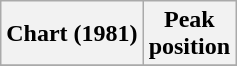<table class="wikitable sortable plainrowheaders">
<tr>
<th>Chart (1981)</th>
<th>Peak<br>position</th>
</tr>
<tr>
</tr>
</table>
